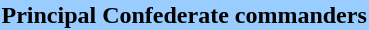<table style="align:left; margin-left:1em">
<tr>
<th bgcolor="#99ccff">Principal Confederate commanders</th>
</tr>
<tr>
<td></td>
</tr>
</table>
